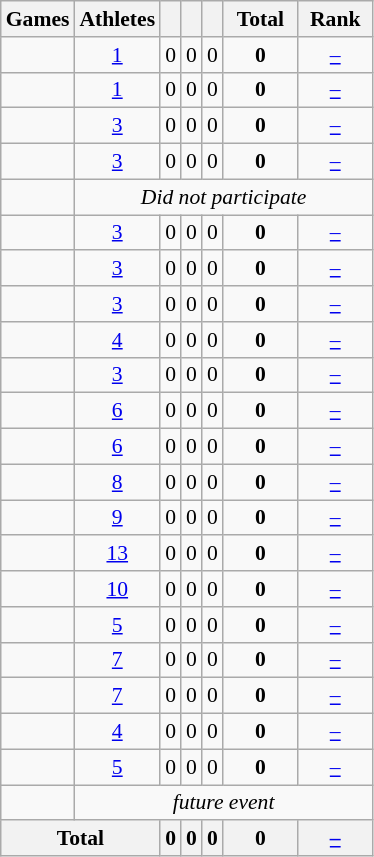<table class="wikitable" style="text-align:center; font-size:90%;">
<tr>
<th>Games</th>
<th>Athletes</th>
<th width:3em; font-weight:bold;"></th>
<th width:3em; font-weight:bold;"></th>
<th width:3em; font-weight:bold;"></th>
<th style="width:3em; font-weight:bold;">Total</th>
<th style="width:3em; font-weight:bold;">Rank</th>
</tr>
<tr>
<td align=left></td>
<td><a href='#'>1</a></td>
<td>0</td>
<td>0</td>
<td>0</td>
<td><strong>0</strong></td>
<td><a href='#'>–</a></td>
</tr>
<tr>
<td align=left></td>
<td><a href='#'>1</a></td>
<td>0</td>
<td>0</td>
<td>0</td>
<td><strong>0</strong></td>
<td><a href='#'>–</a></td>
</tr>
<tr>
<td align=left></td>
<td><a href='#'>3</a></td>
<td>0</td>
<td>0</td>
<td>0</td>
<td><strong>0</strong></td>
<td><a href='#'>–</a></td>
</tr>
<tr>
<td align=left></td>
<td><a href='#'>3</a></td>
<td>0</td>
<td>0</td>
<td>0</td>
<td><strong>0</strong></td>
<td><a href='#'>–</a></td>
</tr>
<tr>
<td align=left></td>
<td colspan=6><em>Did not participate</em></td>
</tr>
<tr>
<td align=left></td>
<td><a href='#'>3</a></td>
<td>0</td>
<td>0</td>
<td>0</td>
<td><strong>0</strong></td>
<td><a href='#'>–</a></td>
</tr>
<tr>
<td align=left></td>
<td><a href='#'>3</a></td>
<td>0</td>
<td>0</td>
<td>0</td>
<td><strong>0</strong></td>
<td><a href='#'>–</a></td>
</tr>
<tr>
<td align=left></td>
<td><a href='#'>3</a></td>
<td>0</td>
<td>0</td>
<td>0</td>
<td><strong>0</strong></td>
<td><a href='#'>–</a></td>
</tr>
<tr>
<td align=left></td>
<td><a href='#'>4</a></td>
<td>0</td>
<td>0</td>
<td>0</td>
<td><strong>0</strong></td>
<td><a href='#'>–</a></td>
</tr>
<tr>
<td align=left></td>
<td><a href='#'>3</a></td>
<td>0</td>
<td>0</td>
<td>0</td>
<td><strong>0</strong></td>
<td><a href='#'>–</a></td>
</tr>
<tr>
<td align=left></td>
<td><a href='#'>6</a></td>
<td>0</td>
<td>0</td>
<td>0</td>
<td><strong>0</strong></td>
<td><a href='#'>–</a></td>
</tr>
<tr>
<td align=left></td>
<td><a href='#'>6</a></td>
<td>0</td>
<td>0</td>
<td>0</td>
<td><strong>0</strong></td>
<td><a href='#'>–</a></td>
</tr>
<tr>
<td align=left></td>
<td><a href='#'>8</a></td>
<td>0</td>
<td>0</td>
<td>0</td>
<td><strong>0</strong></td>
<td><a href='#'>–</a></td>
</tr>
<tr>
<td align=left></td>
<td><a href='#'>9</a></td>
<td>0</td>
<td>0</td>
<td>0</td>
<td><strong>0</strong></td>
<td><a href='#'>–</a></td>
</tr>
<tr>
<td align=left></td>
<td><a href='#'>13</a></td>
<td>0</td>
<td>0</td>
<td>0</td>
<td><strong>0</strong></td>
<td><a href='#'>–</a></td>
</tr>
<tr>
<td align=left></td>
<td><a href='#'>10</a></td>
<td>0</td>
<td>0</td>
<td>0</td>
<td><strong>0</strong></td>
<td><a href='#'>–</a></td>
</tr>
<tr>
<td align=left></td>
<td><a href='#'>5</a></td>
<td>0</td>
<td>0</td>
<td>0</td>
<td><strong>0</strong></td>
<td><a href='#'>–</a></td>
</tr>
<tr>
<td align=left></td>
<td><a href='#'>7</a></td>
<td>0</td>
<td>0</td>
<td>0</td>
<td><strong>0</strong></td>
<td><a href='#'>–</a></td>
</tr>
<tr>
<td align=left></td>
<td><a href='#'>7</a></td>
<td>0</td>
<td>0</td>
<td>0</td>
<td><strong>0</strong></td>
<td><a href='#'>–</a></td>
</tr>
<tr>
<td align=left></td>
<td><a href='#'>4</a></td>
<td>0</td>
<td>0</td>
<td>0</td>
<td><strong>0</strong></td>
<td><a href='#'>–</a></td>
</tr>
<tr>
<td align=left></td>
<td><a href='#'>5</a></td>
<td>0</td>
<td>0</td>
<td>0</td>
<td><strong>0</strong></td>
<td><a href='#'>–</a></td>
</tr>
<tr>
<td align=left></td>
<td colspan=6><em>future event</em></td>
</tr>
<tr>
<th colspan=2>Total</th>
<th>0</th>
<th>0</th>
<th>0</th>
<th>0</th>
<th><a href='#'>–</a></th>
</tr>
</table>
